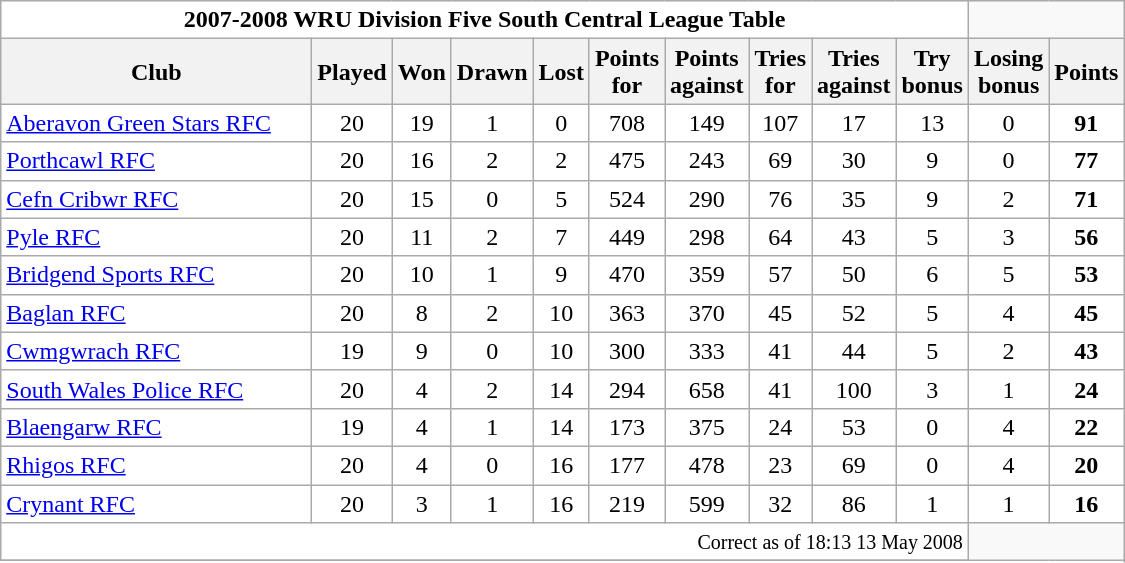<table class="wikitable" style="float:left; margin-right:15px; text-align: center;">
<tr>
<td colspan="10" bgcolor="#FFFFFF" cellpadding="0" cellspacing="0"><strong>2007-2008 WRU Division Five South Central League Table</strong></td>
</tr>
<tr>
<th bgcolor="#efefef" width="200">Club</th>
<th bgcolor="#efefef" width="20">Played</th>
<th bgcolor="#efefef" width="20">Won</th>
<th bgcolor="#efefef" width="20">Drawn</th>
<th bgcolor="#efefef" width="20">Lost</th>
<th bgcolor="#efefef" width="20">Points for</th>
<th bgcolor="#efefef" width="20">Points against</th>
<th bgcolor="#efefef" width="20">Tries for</th>
<th bgcolor="#efefef" width="20">Tries against</th>
<th bgcolor="#efefef" width="20">Try bonus</th>
<th bgcolor="#efefef" width="20">Losing bonus</th>
<th bgcolor="#efefef" width="20">Points</th>
</tr>
<tr bgcolor=#ffffff align=center>
<td align=left><a href='#'>Aberavon Green Stars RFC</a></td>
<td>20</td>
<td>19</td>
<td>1</td>
<td>0</td>
<td>708</td>
<td>149</td>
<td>107</td>
<td>17</td>
<td>13</td>
<td>0</td>
<td><strong>91</strong></td>
</tr>
<tr bgcolor=#ffffff align=center>
<td align=left><a href='#'>Porthcawl RFC</a></td>
<td>20</td>
<td>16</td>
<td>2</td>
<td>2</td>
<td>475</td>
<td>243</td>
<td>69</td>
<td>30</td>
<td>9</td>
<td>0</td>
<td><strong>77</strong></td>
</tr>
<tr bgcolor=#ffffff align=center>
<td align=left><a href='#'>Cefn Cribwr RFC</a></td>
<td>20</td>
<td>15</td>
<td>0</td>
<td>5</td>
<td>524</td>
<td>290</td>
<td>76</td>
<td>35</td>
<td>9</td>
<td>2</td>
<td><strong>71</strong></td>
</tr>
<tr bgcolor=#ffffff align=center>
<td align=left><a href='#'>Pyle RFC</a></td>
<td>20</td>
<td>11</td>
<td>2</td>
<td>7</td>
<td>449</td>
<td>298</td>
<td>64</td>
<td>43</td>
<td>5</td>
<td>3</td>
<td><strong>56</strong></td>
</tr>
<tr bgcolor=#ffffff align=center>
<td align=left><a href='#'>Bridgend Sports RFC</a></td>
<td>20</td>
<td>10</td>
<td>1</td>
<td>9</td>
<td>470</td>
<td>359</td>
<td>57</td>
<td>50</td>
<td>6</td>
<td>5</td>
<td><strong>53</strong></td>
</tr>
<tr bgcolor=#ffffff align=center>
<td align=left><a href='#'>Baglan RFC</a></td>
<td>20</td>
<td>8</td>
<td>2</td>
<td>10</td>
<td>363</td>
<td>370</td>
<td>45</td>
<td>52</td>
<td>5</td>
<td>4</td>
<td><strong>45</strong></td>
</tr>
<tr bgcolor=#ffffff align=center>
<td align=left><a href='#'>Cwmgwrach RFC</a></td>
<td>19</td>
<td>9</td>
<td>0</td>
<td>10</td>
<td>300</td>
<td>333</td>
<td>41</td>
<td>44</td>
<td>5</td>
<td>2</td>
<td><strong>43</strong></td>
</tr>
<tr bgcolor=#ffffff align=center>
<td align=left><a href='#'>South Wales Police RFC</a></td>
<td>20</td>
<td>4</td>
<td>2</td>
<td>14</td>
<td>294</td>
<td>658</td>
<td>41</td>
<td>100</td>
<td>3</td>
<td>1</td>
<td><strong>24</strong></td>
</tr>
<tr bgcolor=#ffffff align=center>
<td align=left><a href='#'>Blaengarw RFC</a></td>
<td>19</td>
<td>4</td>
<td>1</td>
<td>14</td>
<td>173</td>
<td>375</td>
<td>24</td>
<td>53</td>
<td>0</td>
<td>4</td>
<td><strong>22</strong></td>
</tr>
<tr bgcolor=#ffffff align=center>
<td align=left><a href='#'>Rhigos RFC</a></td>
<td>20</td>
<td>4</td>
<td>0</td>
<td>16</td>
<td>177</td>
<td>478</td>
<td>23</td>
<td>69</td>
<td>0</td>
<td>4</td>
<td><strong>20</strong></td>
</tr>
<tr bgcolor=#ffffff align=center>
<td align=left><a href='#'>Crynant RFC</a></td>
<td>20</td>
<td>3</td>
<td>1</td>
<td>16</td>
<td>219</td>
<td>599</td>
<td>32</td>
<td>86</td>
<td>1</td>
<td>1</td>
<td><strong>16</strong></td>
</tr>
<tr>
<td colspan="10" align="right" bgcolor="#FFFFFF" cellpadding="0" cellspacing="0"><small>Correct as of 18:13 13 May 2008</small></td>
</tr>
<tr>
</tr>
</table>
